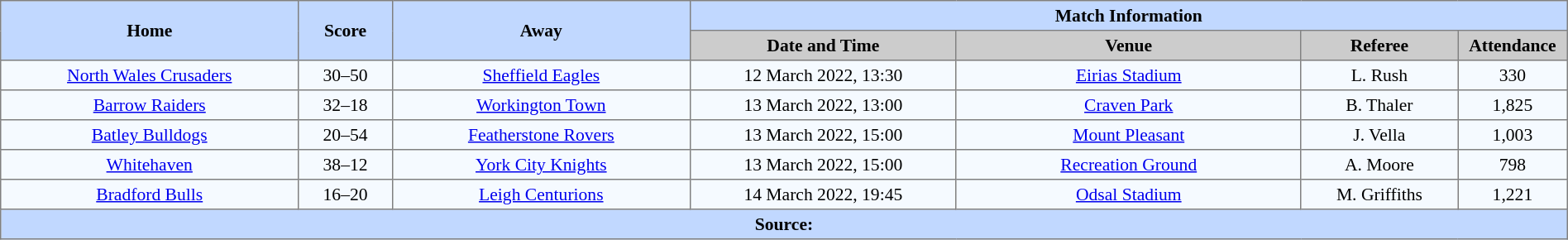<table border=1 style="border-collapse:collapse; font-size:90%; text-align:center"; cellpadding=3 cellspacing=0 width=100%>
<tr bgcolor="#c1d8ff">
<th rowspan=2 width=19%>Home</th>
<th rowspan=2 width=6%>Score</th>
<th rowspan=2 width=19%>Away</th>
<th colspan=4>Match Information</th>
</tr>
<tr bgcolor="#cccccc">
<th width=17%>Date and Time</th>
<th width=22%>Venue</th>
<th width=10%>Referee</th>
<th width=7%>Attendance</th>
</tr>
<tr bgcolor=#f5faff>
<td> <a href='#'>North Wales Crusaders</a></td>
<td>30–50</td>
<td> <a href='#'>Sheffield Eagles</a></td>
<td>12 March 2022, 13:30</td>
<td><a href='#'>Eirias Stadium</a></td>
<td>L. Rush</td>
<td>330</td>
</tr>
<tr bgcolor=#f5faff>
<td> <a href='#'>Barrow Raiders</a></td>
<td>32–18</td>
<td> <a href='#'>Workington Town</a></td>
<td>13 March 2022, 13:00</td>
<td><a href='#'>Craven Park</a></td>
<td>B. Thaler</td>
<td>1,825</td>
</tr>
<tr bgcolor=#f5faff>
<td> <a href='#'>Batley Bulldogs</a></td>
<td>20–54</td>
<td> <a href='#'>Featherstone Rovers</a></td>
<td>13 March 2022, 15:00</td>
<td><a href='#'>Mount Pleasant</a></td>
<td>J. Vella</td>
<td>1,003</td>
</tr>
<tr bgcolor=#f5faff>
<td> <a href='#'>Whitehaven</a></td>
<td>38–12</td>
<td> <a href='#'>York City Knights</a></td>
<td>13 March 2022, 15:00</td>
<td><a href='#'>Recreation Ground</a></td>
<td>A. Moore</td>
<td>798</td>
</tr>
<tr bgcolor=#f5faff>
<td> <a href='#'>Bradford Bulls</a></td>
<td>16–20</td>
<td> <a href='#'>Leigh Centurions</a></td>
<td>14 March 2022, 19:45</td>
<td><a href='#'>Odsal Stadium</a></td>
<td>M. Griffiths</td>
<td>1,221</td>
</tr>
<tr style="background:#c1d8ff;">
<th colspan=7>Source:</th>
</tr>
</table>
